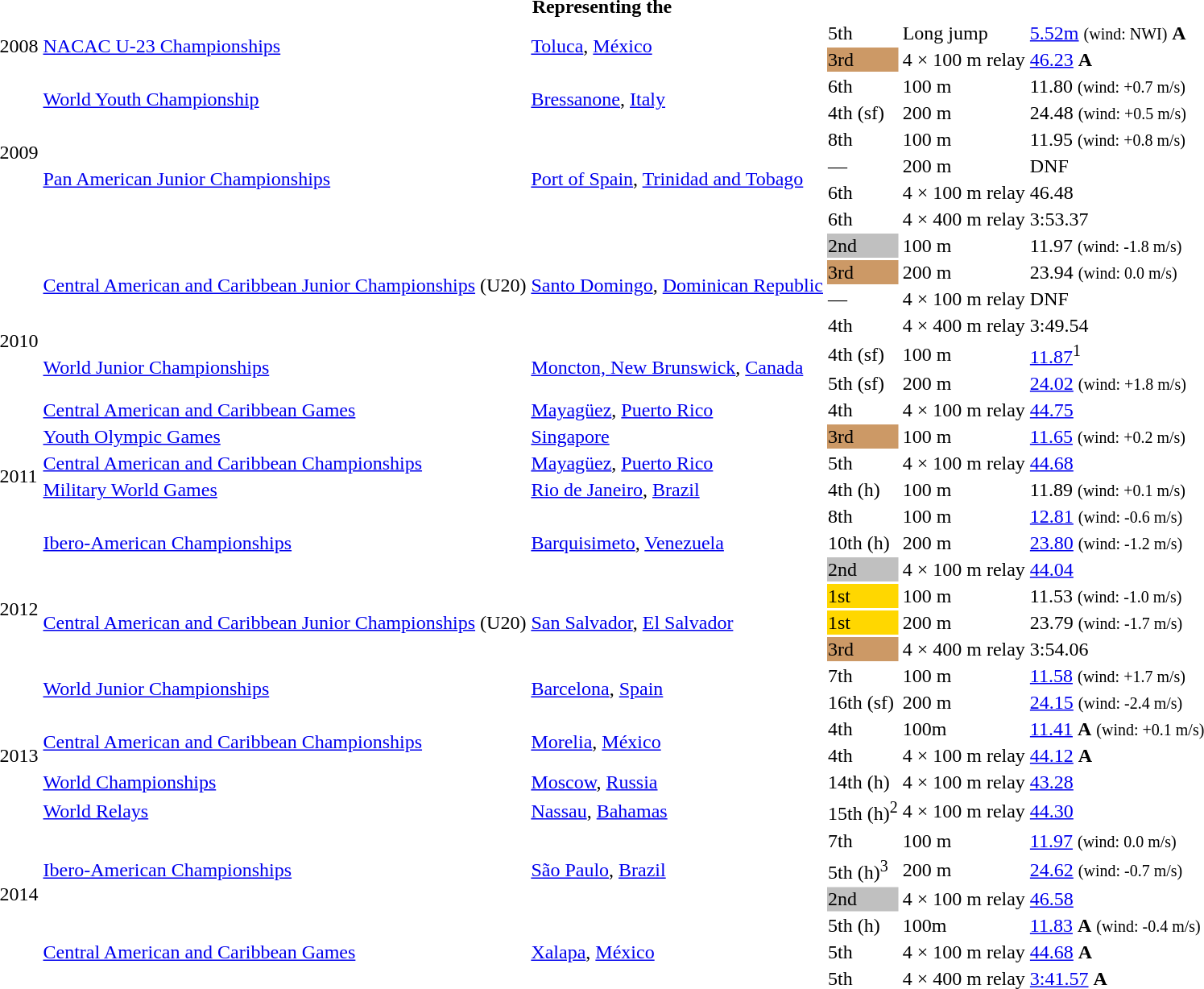<table>
<tr>
<th colspan="6">Representing the </th>
</tr>
<tr>
<td rowspan=2>2008</td>
<td rowspan=2><a href='#'>NACAC U-23 Championships</a></td>
<td rowspan=2><a href='#'>Toluca</a>, <a href='#'>México</a></td>
<td>5th</td>
<td>Long jump</td>
<td><a href='#'>5.52m</a> <small>(wind: NWI)</small> <strong>A</strong></td>
</tr>
<tr>
<td bgcolor="cc9966">3rd</td>
<td>4 × 100 m relay</td>
<td><a href='#'>46.23</a> <strong>A</strong></td>
</tr>
<tr>
<td rowspan=6>2009</td>
<td rowspan=2><a href='#'>World Youth Championship</a></td>
<td rowspan=2><a href='#'>Bressanone</a>, <a href='#'>Italy</a></td>
<td>6th</td>
<td>100 m</td>
<td>11.80 <small>(wind: +0.7 m/s)</small></td>
</tr>
<tr>
<td>4th (sf)</td>
<td>200 m</td>
<td>24.48 <small>(wind: +0.5 m/s)</small></td>
</tr>
<tr>
<td rowspan=4><a href='#'>Pan American Junior Championships</a></td>
<td rowspan=4><a href='#'>Port of Spain</a>, <a href='#'>Trinidad and Tobago</a></td>
<td>8th</td>
<td>100 m</td>
<td>11.95 <small>(wind: +0.8 m/s)</small></td>
</tr>
<tr>
<td>—</td>
<td>200 m</td>
<td>DNF</td>
</tr>
<tr>
<td>6th</td>
<td>4 × 100 m relay</td>
<td>46.48</td>
</tr>
<tr>
<td>6th</td>
<td>4 × 400 m relay</td>
<td>3:53.37</td>
</tr>
<tr>
<td rowspan=8>2010</td>
<td rowspan=4><a href='#'>Central American and Caribbean Junior Championships</a> (U20)</td>
<td rowspan=4><a href='#'>Santo Domingo</a>, <a href='#'>Dominican Republic</a></td>
<td bgcolor=silver>2nd</td>
<td>100 m</td>
<td>11.97 <small>(wind: -1.8 m/s)</small></td>
</tr>
<tr>
<td bgcolor="cc9966">3rd</td>
<td>200 m</td>
<td>23.94 <small>(wind: 0.0 m/s)</small></td>
</tr>
<tr>
<td>—</td>
<td>4 × 100 m relay</td>
<td>DNF</td>
</tr>
<tr>
<td>4th</td>
<td>4 × 400 m relay</td>
<td>3:49.54</td>
</tr>
<tr>
<td rowspan=2><a href='#'>World Junior Championships</a></td>
<td rowspan=2><a href='#'>Moncton, New Brunswick</a>, <a href='#'>Canada</a></td>
<td>4th (sf)</td>
<td>100 m</td>
<td><a href='#'>11.87</a><sup>1</sup></td>
</tr>
<tr>
<td>5th (sf)</td>
<td>200 m</td>
<td><a href='#'>24.02</a> <small>(wind: +1.8 m/s)</small></td>
</tr>
<tr>
<td><a href='#'>Central American and Caribbean Games</a></td>
<td><a href='#'>Mayagüez</a>, <a href='#'>Puerto Rico</a></td>
<td>4th</td>
<td>4 × 100 m relay</td>
<td><a href='#'>44.75</a></td>
</tr>
<tr>
<td><a href='#'>Youth Olympic Games</a></td>
<td><a href='#'>Singapore</a></td>
<td bgcolor="cc9966">3rd</td>
<td>100 m</td>
<td><a href='#'>11.65</a> <small>(wind: +0.2 m/s)</small></td>
</tr>
<tr>
<td rowspan=2>2011</td>
<td><a href='#'>Central American and Caribbean Championships</a></td>
<td><a href='#'>Mayagüez</a>, <a href='#'>Puerto Rico</a></td>
<td>5th</td>
<td>4 × 100 m relay</td>
<td><a href='#'>44.68</a></td>
</tr>
<tr>
<td><a href='#'>Military World Games</a></td>
<td><a href='#'>Rio de Janeiro</a>, <a href='#'>Brazil</a></td>
<td>4th (h)</td>
<td>100 m</td>
<td>11.89 <small>(wind: +0.1 m/s)</small></td>
</tr>
<tr>
<td rowspan=8>2012</td>
<td rowspan=3><a href='#'>Ibero-American Championships</a></td>
<td rowspan=3><a href='#'>Barquisimeto</a>, <a href='#'>Venezuela</a></td>
<td>8th</td>
<td>100 m</td>
<td><a href='#'>12.81</a> <small>(wind: -0.6 m/s)</small></td>
</tr>
<tr>
<td>10th (h)</td>
<td>200 m</td>
<td><a href='#'>23.80</a> <small>(wind: -1.2 m/s)</small></td>
</tr>
<tr>
<td bgcolor=silver>2nd</td>
<td>4 × 100 m relay</td>
<td><a href='#'>44.04</a></td>
</tr>
<tr>
<td rowspan=3><a href='#'>Central American and Caribbean Junior Championships</a> (U20)</td>
<td rowspan=3><a href='#'>San Salvador</a>, <a href='#'>El Salvador</a></td>
<td bgcolor=gold>1st</td>
<td>100 m</td>
<td>11.53 <small>(wind: -1.0 m/s)</small></td>
</tr>
<tr>
<td bgcolor=gold>1st</td>
<td>200 m</td>
<td>23.79 <small>(wind: -1.7 m/s)</small></td>
</tr>
<tr>
<td bgcolor="cc9966">3rd</td>
<td>4 × 400 m relay</td>
<td>3:54.06</td>
</tr>
<tr>
<td rowspan=2><a href='#'>World Junior Championships</a></td>
<td rowspan=2><a href='#'>Barcelona</a>, <a href='#'>Spain</a></td>
<td>7th</td>
<td>100 m</td>
<td><a href='#'>11.58</a> <small>(wind: +1.7 m/s)</small></td>
</tr>
<tr>
<td>16th (sf)</td>
<td>200 m</td>
<td><a href='#'>24.15</a> <small>(wind: -2.4 m/s)</small></td>
</tr>
<tr>
<td rowspan=3>2013</td>
<td rowspan=2><a href='#'>Central American and Caribbean Championships</a></td>
<td rowspan=2><a href='#'>Morelia</a>, <a href='#'>México</a></td>
<td>4th</td>
<td>100m</td>
<td><a href='#'>11.41</a> <strong>A</strong> <small>(wind: +0.1 m/s)</small></td>
</tr>
<tr>
<td>4th</td>
<td>4 × 100 m relay</td>
<td><a href='#'>44.12</a> <strong>A</strong></td>
</tr>
<tr>
<td><a href='#'>World Championships</a></td>
<td><a href='#'>Moscow</a>, <a href='#'>Russia</a></td>
<td>14th (h)</td>
<td>4 × 100 m relay</td>
<td><a href='#'>43.28</a></td>
</tr>
<tr>
<td rowspan=7>2014</td>
<td><a href='#'>World Relays</a></td>
<td><a href='#'>Nassau</a>, <a href='#'>Bahamas</a></td>
<td>15th (h)<sup>2</sup></td>
<td>4 × 100 m relay</td>
<td><a href='#'>44.30</a></td>
</tr>
<tr>
<td rowspan=3><a href='#'>Ibero-American Championships</a></td>
<td rowspan=3><a href='#'>São Paulo</a>, <a href='#'>Brazil</a></td>
<td>7th</td>
<td>100 m</td>
<td><a href='#'>11.97</a> <small>(wind: 0.0 m/s)</small></td>
</tr>
<tr>
<td>5th (h)<sup>3</sup></td>
<td>200 m</td>
<td><a href='#'>24.62</a> <small>(wind: -0.7 m/s)</small></td>
</tr>
<tr>
<td bgcolor=silver>2nd</td>
<td>4 × 100 m relay</td>
<td><a href='#'>46.58</a></td>
</tr>
<tr>
<td rowspan=3><a href='#'>Central American and Caribbean Games</a></td>
<td rowspan=3><a href='#'>Xalapa</a>, <a href='#'>México</a></td>
<td>5th (h)</td>
<td>100m</td>
<td><a href='#'>11.83</a> <strong>A</strong> <small>(wind: -0.4 m/s)</small></td>
</tr>
<tr>
<td>5th</td>
<td>4 × 100 m relay</td>
<td><a href='#'>44.68</a> <strong>A</strong></td>
</tr>
<tr>
<td>5th</td>
<td>4 × 400 m relay</td>
<td><a href='#'>3:41.57</a> <strong>A</strong></td>
</tr>
</table>
